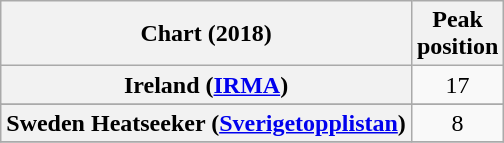<table class="wikitable sortable plainrowheaders" style="text-align:center">
<tr>
<th scope="col">Chart (2018)</th>
<th scope="col">Peak<br> position</th>
</tr>
<tr>
<th scope="row">Ireland (<a href='#'>IRMA</a>)</th>
<td>17</td>
</tr>
<tr>
</tr>
<tr>
<th scope="row">Sweden Heatseeker (<a href='#'>Sverigetopplistan</a>)</th>
<td>8</td>
</tr>
<tr>
</tr>
</table>
